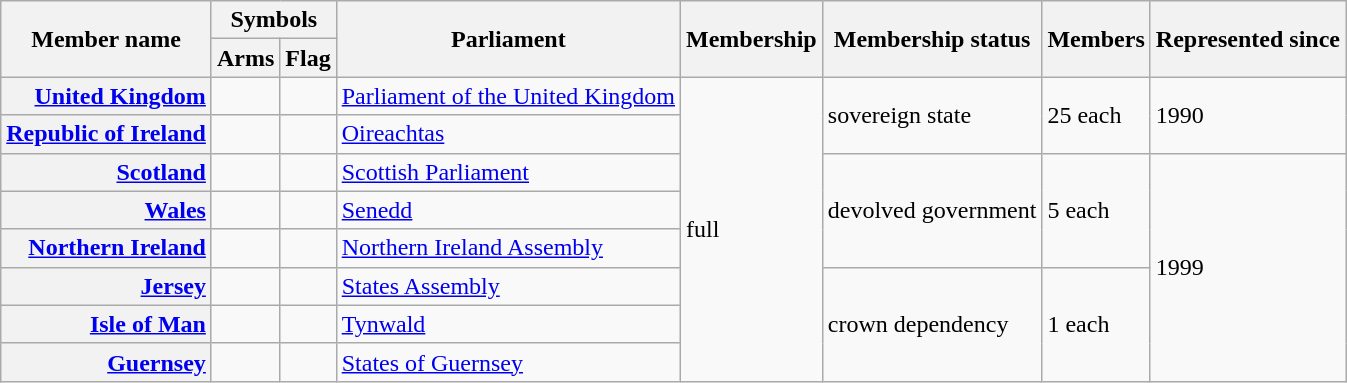<table class="wikitable">
<tr>
<th rowspan="2">Member name</th>
<th colspan="2">Symbols</th>
<th rowspan="2">Parliament</th>
<th rowspan="2">Membership</th>
<th rowspan="2">Membership status</th>
<th rowspan="2">Members</th>
<th rowspan="2">Represented since</th>
</tr>
<tr>
<th>Arms</th>
<th>Flag</th>
</tr>
<tr>
<th style="text-align:right"><a href='#'>United Kingdom</a></th>
<td style="text-align:center"></td>
<td style="text-align:center"></td>
<td><a href='#'>Parliament of the United Kingdom</a></td>
<td rowspan="8">full</td>
<td rowspan="2">sovereign state</td>
<td rowspan="2">25 each</td>
<td rowspan="2">1990</td>
</tr>
<tr>
<th style="text-align:right"><a href='#'>Republic of Ireland</a></th>
<td style="text-align:center"></td>
<td style="text-align:center"></td>
<td><a href='#'>Oireachtas</a></td>
</tr>
<tr>
<th style="text-align:right"><a href='#'>Scotland</a></th>
<td style="text-align:center"></td>
<td style="text-align:center"></td>
<td><a href='#'>Scottish Parliament</a></td>
<td rowspan="3">devolved government</td>
<td rowspan="3">5 each</td>
<td rowspan="6">1999</td>
</tr>
<tr>
<th style="text-align:right"><a href='#'>Wales</a></th>
<td style="text-align:center"></td>
<td style="text-align:center"></td>
<td><a href='#'>Senedd</a></td>
</tr>
<tr>
<th style="text-align:right"><a href='#'>Northern Ireland</a></th>
<td style="text-align:center"></td>
<td style="text-align:center"></td>
<td><a href='#'>Northern Ireland Assembly</a></td>
</tr>
<tr>
<th style="text-align:right"><a href='#'>Jersey</a></th>
<td style="text-align:center"></td>
<td style="text-align:center"></td>
<td><a href='#'>States Assembly</a></td>
<td rowspan="3">crown dependency</td>
<td rowspan="3">1 each</td>
</tr>
<tr>
<th style="text-align:right"><a href='#'>Isle of Man</a></th>
<td style="text-align:center"></td>
<td style="text-align:center"></td>
<td><a href='#'>Tynwald</a></td>
</tr>
<tr>
<th style="text-align:right"><a href='#'>Guernsey</a></th>
<td style="text-align:center"></td>
<td style="text-align:center"></td>
<td><a href='#'>States of Guernsey</a></td>
</tr>
</table>
